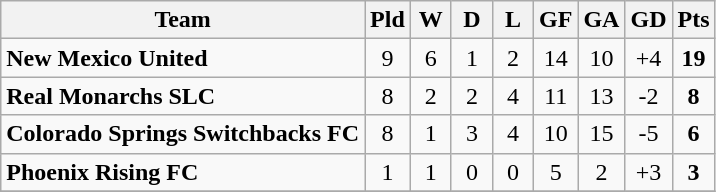<table class="wikitable" style="text-align: center;">
<tr>
<th>Team</th>
<th style="width:20px;">Pld</th>
<th style="width:20px;">W</th>
<th style="width:20px;">D</th>
<th style="width:20px;">L</th>
<th style="width:20px;">GF</th>
<th style="width:20px;">GA</th>
<th style="width:20px;">GD</th>
<th style="width:20px;">Pts</th>
</tr>
<tr>
<td style="text-align:left;"><strong>New Mexico United</strong></td>
<td>9</td>
<td>6</td>
<td>1</td>
<td>2</td>
<td>14</td>
<td>10</td>
<td>+4</td>
<td><strong>19</strong></td>
</tr>
<tr>
<td style="text-align:left;"><strong>Real Monarchs SLC</strong></td>
<td>8</td>
<td>2</td>
<td>2</td>
<td>4</td>
<td>11</td>
<td>13</td>
<td>-2</td>
<td><strong>8</strong></td>
</tr>
<tr>
<td style="text-align:left;"><strong>Colorado Springs Switchbacks FC</strong></td>
<td>8</td>
<td>1</td>
<td>3</td>
<td>4</td>
<td>10</td>
<td>15</td>
<td>-5</td>
<td><strong>6</strong></td>
</tr>
<tr>
<td style="text-align:left;"><strong>Phoenix Rising FC</strong></td>
<td>1</td>
<td>1</td>
<td>0</td>
<td>0</td>
<td>5</td>
<td>2</td>
<td>+3</td>
<td><strong>3</strong></td>
</tr>
<tr>
</tr>
</table>
